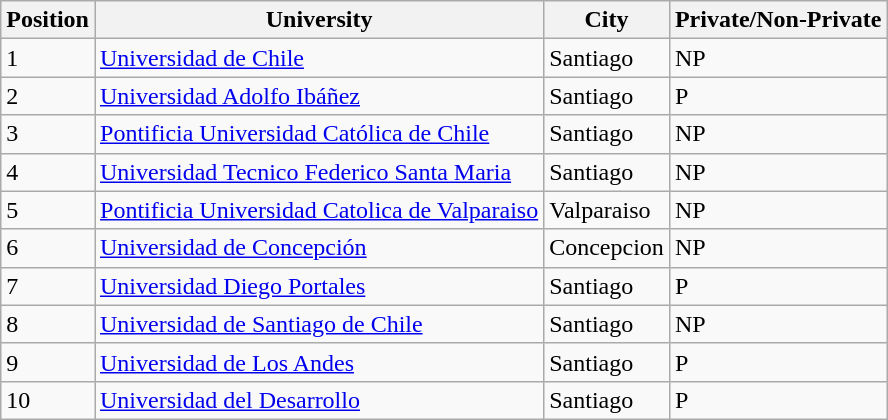<table class="wikitable" border="1">
<tr>
<th>Position</th>
<th>University</th>
<th>City</th>
<th>Private/Non-Private</th>
</tr>
<tr>
<td>1</td>
<td><a href='#'>Universidad de Chile</a></td>
<td>Santiago</td>
<td>NP</td>
</tr>
<tr>
<td>2</td>
<td><a href='#'>Universidad Adolfo Ibáñez</a></td>
<td>Santiago</td>
<td>P</td>
</tr>
<tr>
<td>3</td>
<td><a href='#'>Pontificia Universidad Católica de Chile</a></td>
<td>Santiago</td>
<td>NP</td>
</tr>
<tr>
<td>4</td>
<td><a href='#'>Universidad Tecnico Federico Santa Maria</a></td>
<td>Santiago</td>
<td>NP</td>
</tr>
<tr>
<td>5</td>
<td><a href='#'>Pontificia Universidad Catolica de Valparaiso</a></td>
<td>Valparaiso</td>
<td>NP</td>
</tr>
<tr>
<td>6</td>
<td><a href='#'>Universidad de Concepción</a></td>
<td>Concepcion</td>
<td>NP</td>
</tr>
<tr>
<td>7</td>
<td><a href='#'>Universidad Diego Portales</a></td>
<td>Santiago</td>
<td>P</td>
</tr>
<tr>
<td>8</td>
<td><a href='#'>Universidad de Santiago de Chile</a></td>
<td>Santiago</td>
<td>NP</td>
</tr>
<tr>
<td>9</td>
<td><a href='#'>Universidad de Los Andes</a></td>
<td>Santiago</td>
<td>P</td>
</tr>
<tr>
<td>10</td>
<td><a href='#'>Universidad del Desarrollo</a></td>
<td>Santiago</td>
<td>P</td>
</tr>
</table>
